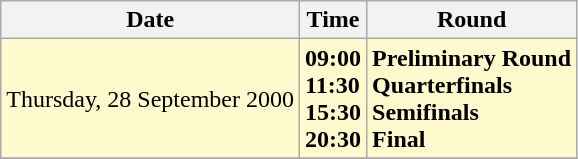<table class="wikitable">
<tr>
<th>Date</th>
<th>Time</th>
<th>Round</th>
</tr>
<tr>
<td style=background:lemonchiffon>Thursday, 28 September 2000</td>
<td style=background:lemonchiffon><strong>09:00<br>11:30<br>15:30<br>20:30</strong></td>
<td style=background:lemonchiffon><strong>Preliminary Round<br>Quarterfinals<br>Semifinals<br>Final</strong></td>
</tr>
<tr>
</tr>
</table>
